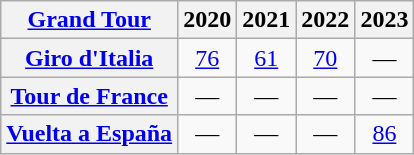<table class="wikitable plainrowheaders">
<tr>
<th scope="col"><a href='#'>Grand Tour</a></th>
<th scope="col">2020</th>
<th scope="col">2021</th>
<th scope="col">2022</th>
<th scope="col">2023</th>
</tr>
<tr style="text-align:center;">
<th scope="row"> <a href='#'>Giro d'Italia</a></th>
<td><a href='#'>76</a></td>
<td><a href='#'>61</a></td>
<td><a href='#'>70</a></td>
<td>—</td>
</tr>
<tr style="text-align:center;">
<th scope="row"> <a href='#'>Tour de France</a></th>
<td>—</td>
<td>—</td>
<td>—</td>
<td>—</td>
</tr>
<tr style="text-align:center;">
<th scope="row"> <a href='#'>Vuelta a España</a></th>
<td>—</td>
<td>—</td>
<td>—</td>
<td><a href='#'>86</a></td>
</tr>
</table>
